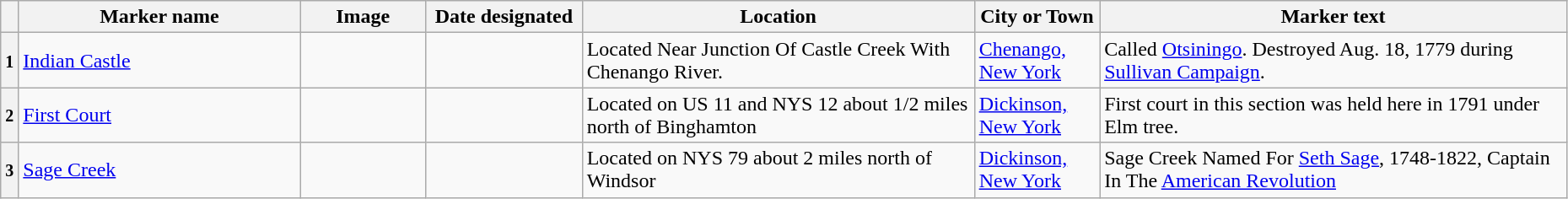<table class="wikitable sortable" style="width:98%">
<tr>
<th></th>
<th width = 18% ><strong>Marker name</strong></th>
<th width = 8% class="unsortable" ><strong>Image</strong></th>
<th width = 10% ><strong>Date designated</strong></th>
<th><strong>Location</strong></th>
<th width = 8% ><strong>City or Town</strong></th>
<th class="unsortable" ><strong>Marker text</strong></th>
</tr>
<tr ->
<th><small>1</small></th>
<td><a href='#'>Indian Castle</a></td>
<td></td>
<td></td>
<td>Located Near Junction Of Castle Creek With Chenango River.</td>
<td><a href='#'>Chenango, New York</a></td>
<td>Called <a href='#'>Otsiningo</a>. Destroyed Aug. 18, 1779 during <a href='#'>Sullivan Campaign</a>.</td>
</tr>
<tr ->
<th><small>2</small></th>
<td><a href='#'>First Court</a></td>
<td></td>
<td></td>
<td>Located on US 11 and NYS 12 about 1/2 miles north of Binghamton</td>
<td><a href='#'>Dickinson, New York</a></td>
<td>First court in this section was held here in 1791 under Elm tree.</td>
</tr>
<tr ->
<th><small>3</small></th>
<td><a href='#'>Sage Creek</a></td>
<td></td>
<td></td>
<td>Located on NYS 79 about 2 miles north of Windsor</td>
<td><a href='#'>Dickinson, New York</a></td>
<td>Sage Creek Named For <a href='#'>Seth Sage</a>, 1748-1822, Captain In The <a href='#'>American Revolution</a></td>
</tr>
</table>
